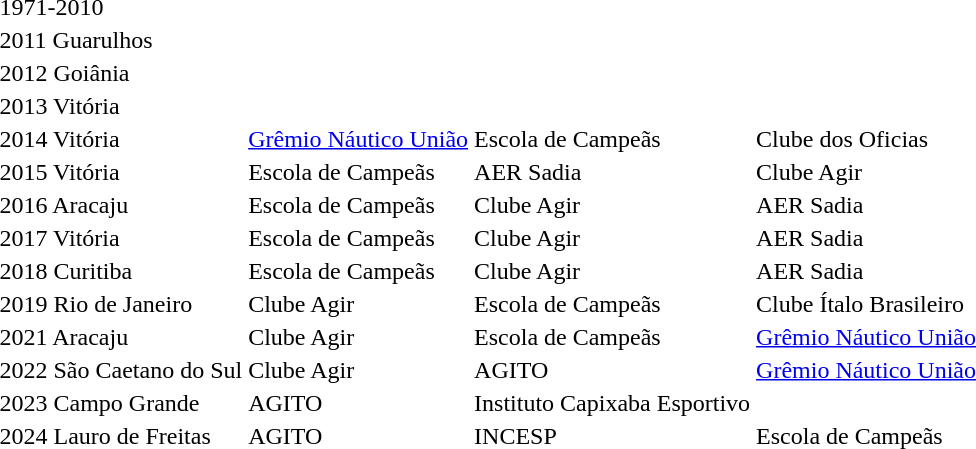<table>
<tr>
<td>1971-2010</td>
<td></td>
<td></td>
<td></td>
</tr>
<tr>
<td>2011 Guarulhos</td>
<td></td>
<td></td>
<td></td>
</tr>
<tr>
<td>2012 Goiânia</td>
<td></td>
<td></td>
<td></td>
</tr>
<tr>
<td>2013 Vitória</td>
<td></td>
<td></td>
<td></td>
</tr>
<tr>
<td>2014 Vitória</td>
<td><a href='#'>Grêmio Náutico União</a></td>
<td>Escola de Campeãs</td>
<td>Clube dos Oficias</td>
</tr>
<tr>
<td>2015 Vitória</td>
<td>Escola de Campeãs</td>
<td>AER Sadia</td>
<td>Clube Agir</td>
</tr>
<tr>
<td>2016 Aracaju</td>
<td>Escola de Campeãs</td>
<td>Clube Agir</td>
<td>AER Sadia</td>
</tr>
<tr>
<td>2017 Vitória</td>
<td>Escola de Campeãs</td>
<td>Clube Agir</td>
<td>AER Sadia</td>
</tr>
<tr>
<td>2018 Curitiba</td>
<td>Escola de Campeãs</td>
<td>Clube Agir</td>
<td>AER Sadia</td>
</tr>
<tr>
<td>2019 Rio de Janeiro</td>
<td>Clube Agir</td>
<td>Escola de Campeãs</td>
<td>Clube Ítalo Brasileiro</td>
</tr>
<tr>
<td>2021 Aracaju</td>
<td>Clube Agir</td>
<td>Escola de Campeãs</td>
<td><a href='#'>Grêmio Náutico União</a></td>
</tr>
<tr>
<td>2022 São Caetano do Sul</td>
<td>Clube Agir</td>
<td>AGITO</td>
<td><a href='#'>Grêmio Náutico União</a></td>
</tr>
<tr>
<td>2023 Campo Grande</td>
<td>AGITO</td>
<td>Instituto Capixaba Esportivo</td>
<td></td>
</tr>
<tr>
<td>2024 Lauro de Freitas</td>
<td>AGITO</td>
<td>INCESP</td>
<td>Escola de Campeãs</td>
</tr>
<tr>
</tr>
</table>
